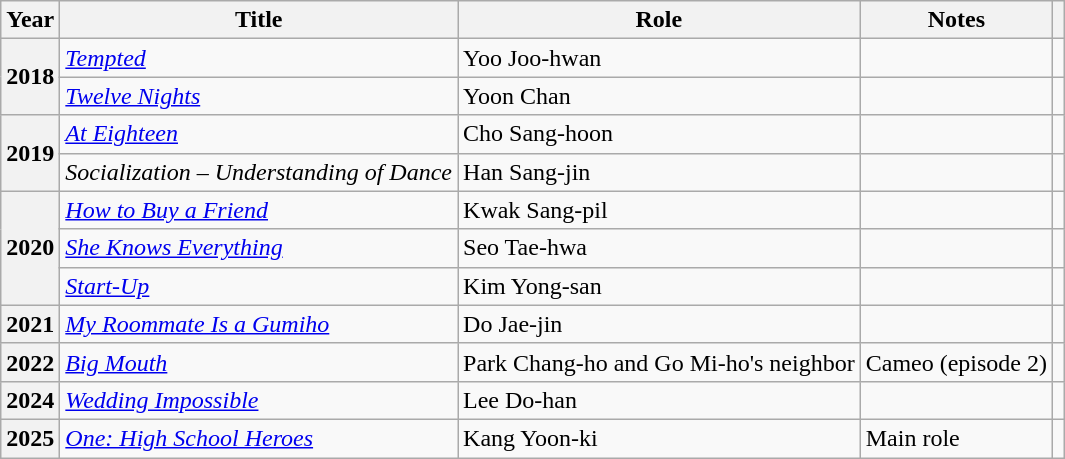<table class="wikitable  plainrowheaders">
<tr>
<th scope="col">Year</th>
<th scope="col">Title</th>
<th scope="col">Role</th>
<th scope="col">Notes</th>
<th scope="col" class="unsortable"></th>
</tr>
<tr>
<th scope="row" rowspan="2">2018</th>
<td><em><a href='#'>Tempted</a></em></td>
<td>Yoo Joo-hwan</td>
<td></td>
<td style="text-align: center;"></td>
</tr>
<tr>
<td><em><a href='#'>Twelve Nights</a></em></td>
<td>Yoon Chan</td>
<td></td>
<td style="text-align: center;"></td>
</tr>
<tr>
<th scope="row" rowspan="2">2019</th>
<td><em><a href='#'>At Eighteen</a></em></td>
<td>Cho Sang-hoon</td>
<td></td>
<td style="text-align: center;"></td>
</tr>
<tr>
<td><em>Socialization – Understanding of Dance</em></td>
<td>Han Sang-jin</td>
<td></td>
<td style="text-align: center;"></td>
</tr>
<tr>
<th scope="row" rowspan="3">2020</th>
<td><em><a href='#'>How to Buy a Friend</a></em></td>
<td>Kwak Sang-pil</td>
<td></td>
<td style="text-align: center;"></td>
</tr>
<tr>
<td><em><a href='#'>She Knows Everything</a></em></td>
<td>Seo Tae-hwa</td>
<td></td>
<td style="text-align: center;"></td>
</tr>
<tr>
<td><em><a href='#'>Start-Up</a></em></td>
<td>Kim Yong-san</td>
<td></td>
<td style="text-align: center;"></td>
</tr>
<tr>
<th scope="row">2021</th>
<td><em><a href='#'>My Roommate Is a Gumiho</a></em></td>
<td>Do Jae-jin</td>
<td></td>
<td style="text-align: center;"></td>
</tr>
<tr>
<th scope="row">2022</th>
<td><em><a href='#'>Big Mouth</a></em></td>
<td>Park Chang-ho and Go Mi-ho's neighbor</td>
<td>Cameo (episode 2)</td>
<td style="text-align: center;"></td>
</tr>
<tr>
<th scope="row">2024</th>
<td><em><a href='#'>Wedding Impossible</a></em></td>
<td>Lee Do-han</td>
<td></td>
<td style="text-align: center;"></td>
</tr>
<tr>
<th scope="row">2025</th>
<td><em><a href='#'>One: High School Heroes</a></em></td>
<td>Kang Yoon-ki</td>
<td>Main role</td>
<td></td>
</tr>
</table>
